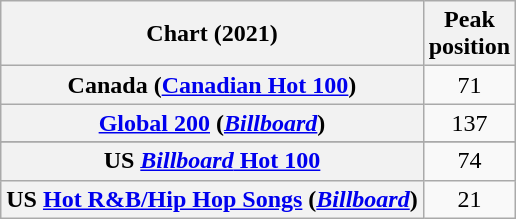<table class="wikitable plainrowheaders" style="text-align:center">
<tr>
<th scope="col">Chart (2021)</th>
<th scope="col">Peak<br>position</th>
</tr>
<tr>
<th scope="row">Canada (<a href='#'>Canadian Hot 100</a>)</th>
<td>71</td>
</tr>
<tr>
<th scope="row"><a href='#'>Global 200</a> (<em><a href='#'>Billboard</a></em>)</th>
<td>137</td>
</tr>
<tr>
</tr>
<tr>
</tr>
<tr>
<th scope="row">US <a href='#'><em>Billboard</em> Hot 100</a></th>
<td>74</td>
</tr>
<tr>
<th scope="row">US <a href='#'>Hot R&B/Hip Hop Songs</a> (<em><a href='#'>Billboard</a></em>)</th>
<td>21</td>
</tr>
</table>
